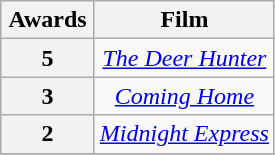<table class="wikitable" style="text-align: center;">
<tr>
<th scope="col" style="width:55px;">Awards</th>
<th scope="col" style="text-align:center;">Film</th>
</tr>
<tr>
<th scope="row" style="text-align:center;">5</th>
<td><em><a href='#'>The Deer Hunter</a></em></td>
</tr>
<tr>
<th scope="row" style="text-align:center;">3</th>
<td><em><a href='#'>Coming Home</a></em></td>
</tr>
<tr>
<th scope="row" style="text-align:center;">2</th>
<td><em><a href='#'>Midnight Express</a></em></td>
</tr>
<tr>
</tr>
</table>
